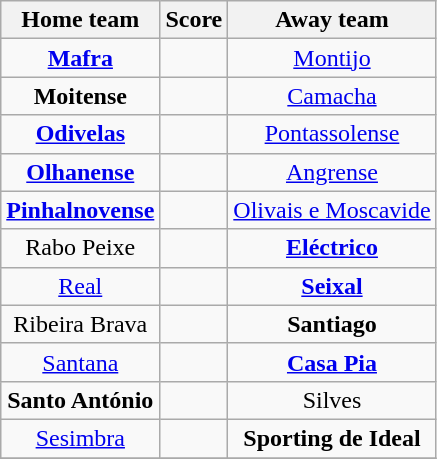<table class="wikitable" style="text-align: center">
<tr>
<th>Home team</th>
<th>Score</th>
<th>Away team</th>
</tr>
<tr>
<td><strong><a href='#'>Mafra</a></strong> </td>
<td></td>
<td><a href='#'>Montijo</a> </td>
</tr>
<tr>
<td><strong>Moitense</strong> </td>
<td></td>
<td><a href='#'>Camacha</a> </td>
</tr>
<tr>
<td><strong><a href='#'>Odivelas</a></strong> </td>
<td></td>
<td><a href='#'>Pontassolense</a> </td>
</tr>
<tr>
<td><strong><a href='#'>Olhanense</a></strong> </td>
<td></td>
<td><a href='#'>Angrense</a> </td>
</tr>
<tr>
<td><strong><a href='#'>Pinhalnovense</a></strong> </td>
<td></td>
<td><a href='#'>Olivais e Moscavide</a> </td>
</tr>
<tr>
<td>Rabo Peixe </td>
<td></td>
<td><strong><a href='#'>Eléctrico</a></strong> </td>
</tr>
<tr>
<td><a href='#'>Real</a> </td>
<td></td>
<td><strong><a href='#'>Seixal</a></strong> </td>
</tr>
<tr>
<td>Ribeira Brava  </td>
<td></td>
<td><strong>Santiago</strong> </td>
</tr>
<tr>
<td><a href='#'>Santana</a> </td>
<td></td>
<td><strong><a href='#'>Casa Pia</a></strong> </td>
</tr>
<tr>
<td><strong>Santo António</strong>  </td>
<td></td>
<td>Silves </td>
</tr>
<tr>
<td><a href='#'>Sesimbra</a> </td>
<td></td>
<td><strong>Sporting de Ideal</strong> </td>
</tr>
<tr>
</tr>
</table>
